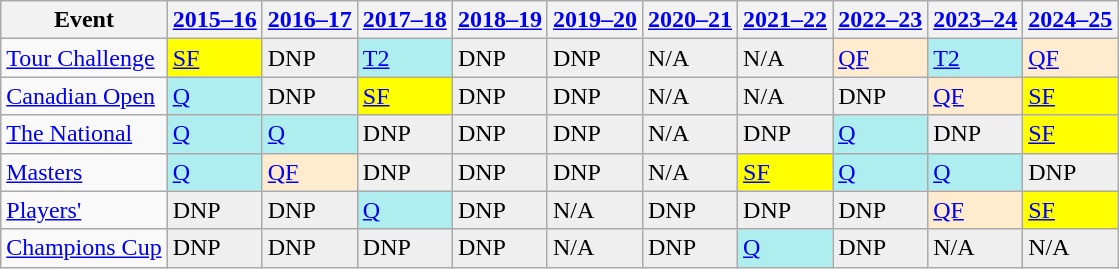<table class="wikitable" border="1">
<tr>
<th>Event</th>
<th><a href='#'>2015–16</a></th>
<th><a href='#'>2016–17</a></th>
<th><a href='#'>2017–18</a></th>
<th><a href='#'>2018–19</a></th>
<th><a href='#'>2019–20</a></th>
<th><a href='#'>2020–21</a></th>
<th><a href='#'>2021–22</a></th>
<th><a href='#'>2022–23</a></th>
<th><a href='#'>2023–24</a></th>
<th><a href='#'>2024–25</a></th>
</tr>
<tr>
<td><a href='#'>Tour Challenge</a></td>
<td style="background:yellow;"><a href='#'>SF</a></td>
<td style="background:#EFEFEF;">DNP</td>
<td style="background:#afeeee;"><a href='#'>T2</a></td>
<td style="background:#EFEFEF;">DNP</td>
<td style="background:#EFEFEF;">DNP</td>
<td style="background:#EFEFEF;">N/A</td>
<td style="background:#EFEFEF;">N/A</td>
<td style="background:#ffebcd;"><a href='#'>QF</a></td>
<td style="background:#afeeee;"><a href='#'>T2</a></td>
<td style="background:#ffebcd;"><a href='#'>QF</a></td>
</tr>
<tr>
<td><a href='#'>Canadian Open</a></td>
<td style="background:#afeeee;"><a href='#'>Q</a></td>
<td style="background:#EFEFEF;">DNP</td>
<td style="background:yellow;"><a href='#'>SF</a></td>
<td style="background:#EFEFEF;">DNP</td>
<td style="background:#EFEFEF;">DNP</td>
<td style="background:#EFEFEF;">N/A</td>
<td style="background:#EFEFEF;">N/A</td>
<td style="background:#EFEFEF;">DNP</td>
<td style="background:#ffebcd;"><a href='#'>QF</a></td>
<td style="background:yellow;"><a href='#'>SF</a></td>
</tr>
<tr>
<td><a href='#'>The National</a></td>
<td style="background:#afeeee;"><a href='#'>Q</a></td>
<td style="background:#afeeee;"><a href='#'>Q</a></td>
<td style="background:#EFEFEF;">DNP</td>
<td style="background:#EFEFEF;">DNP</td>
<td style="background:#EFEFEF;">DNP</td>
<td style="background:#EFEFEF;">N/A</td>
<td style="background:#EFEFEF;">DNP</td>
<td style="background:#afeeee;"><a href='#'>Q</a></td>
<td style="background:#EFEFEF;">DNP</td>
<td style="background:yellow;"><a href='#'>SF</a></td>
</tr>
<tr>
<td><a href='#'>Masters</a></td>
<td style="background:#afeeee;"><a href='#'>Q</a></td>
<td style="background:#ffebcd;"><a href='#'>QF</a></td>
<td style="background:#EFEFEF;">DNP</td>
<td style="background:#EFEFEF;">DNP</td>
<td style="background:#EFEFEF;">DNP</td>
<td style="background:#EFEFEF;">N/A</td>
<td style="background:yellow;"><a href='#'>SF</a></td>
<td style="background:#afeeee;"><a href='#'>Q</a></td>
<td style="background:#afeeee;"><a href='#'>Q</a></td>
<td style="background:#EFEFEF;">DNP</td>
</tr>
<tr>
<td><a href='#'>Players'</a></td>
<td style="background:#EFEFEF;">DNP</td>
<td style="background:#EFEFEF;">DNP</td>
<td style="background:#afeeee;"><a href='#'>Q</a></td>
<td style="background:#EFEFEF;">DNP</td>
<td style="background:#EFEFEF;">N/A</td>
<td style="background:#EFEFEF;">DNP</td>
<td style="background:#EFEFEF;">DNP</td>
<td style="background:#EFEFEF;">DNP</td>
<td style="background:#ffebcd;"><a href='#'>QF</a></td>
<td style="background:yellow;"><a href='#'>SF</a></td>
</tr>
<tr>
<td><a href='#'>Champions Cup</a></td>
<td style="background:#EFEFEF;">DNP</td>
<td style="background:#EFEFEF;">DNP</td>
<td style="background:#EFEFEF;">DNP</td>
<td style="background:#EFEFEF;">DNP</td>
<td style="background:#EFEFEF;">N/A</td>
<td style="background:#EFEFEF;">DNP</td>
<td style="background:#afeeee;"><a href='#'>Q</a></td>
<td style="background:#EFEFEF;">DNP</td>
<td style="background:#EFEFEF;">N/A</td>
<td style="background:#EFEFEF;">N/A</td>
</tr>
</table>
